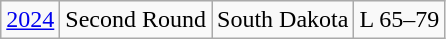<table class="wikitable">
<tr align="center">
<td><a href='#'>2024</a></td>
<td>Second Round</td>
<td>South Dakota</td>
<td>L 65–79</td>
</tr>
</table>
